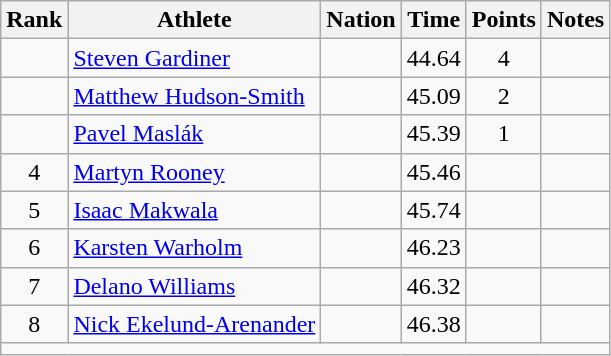<table class="wikitable sortable" style="text-align:center;">
<tr>
<th scope="col" style="width: 10px;">Rank</th>
<th scope="col">Athlete</th>
<th scope="col">Nation</th>
<th scope="col">Time</th>
<th scope="col">Points</th>
<th scope="col">Notes</th>
</tr>
<tr>
<td></td>
<td align=left><a href='#'>Steven Gardiner</a></td>
<td align=left></td>
<td>44.64</td>
<td>4</td>
<td></td>
</tr>
<tr>
<td></td>
<td align=left><a href='#'>Matthew Hudson-Smith</a></td>
<td align=left></td>
<td>45.09</td>
<td>2</td>
<td></td>
</tr>
<tr>
<td></td>
<td align=left><a href='#'>Pavel Maslák</a></td>
<td align=left></td>
<td>45.39</td>
<td>1</td>
<td></td>
</tr>
<tr>
<td>4</td>
<td align=left><a href='#'>Martyn Rooney</a></td>
<td align=left></td>
<td>45.46</td>
<td></td>
<td></td>
</tr>
<tr>
<td>5</td>
<td align=left><a href='#'>Isaac Makwala</a></td>
<td align=left></td>
<td>45.74</td>
<td></td>
<td></td>
</tr>
<tr>
<td>6</td>
<td align=left><a href='#'>Karsten Warholm</a></td>
<td align=left></td>
<td>46.23</td>
<td></td>
<td></td>
</tr>
<tr>
<td>7</td>
<td align=left><a href='#'>Delano Williams</a></td>
<td align=left></td>
<td>46.32</td>
<td></td>
<td></td>
</tr>
<tr>
<td>8</td>
<td align=left><a href='#'>Nick Ekelund-Arenander</a></td>
<td align=left></td>
<td>46.38</td>
<td></td>
<td></td>
</tr>
<tr class="sortbottom">
<td colspan="6"></td>
</tr>
</table>
